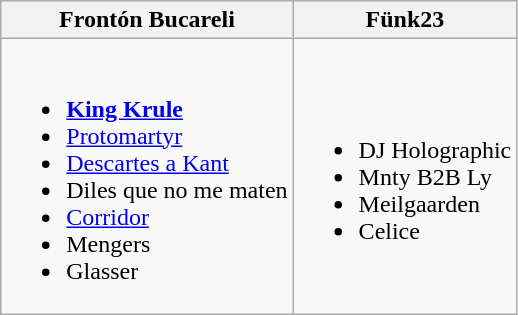<table class="wikitable">
<tr>
<th>Frontón Bucareli</th>
<th>F<strong>ü</strong>nk23</th>
</tr>
<tr>
<td><br><ul><li><strong><a href='#'>King Krule</a></strong></li><li><a href='#'>Protomartyr</a></li><li><a href='#'>Descartes a Kant</a></li><li>Diles que no me maten</li><li><a href='#'>Corridor</a></li><li>Mengers</li><li>Glasser</li></ul></td>
<td><br><ul><li>DJ Holographic</li><li>Mnty B2B Ly</li><li>Meilgaarden</li><li>Celice</li></ul></td>
</tr>
</table>
